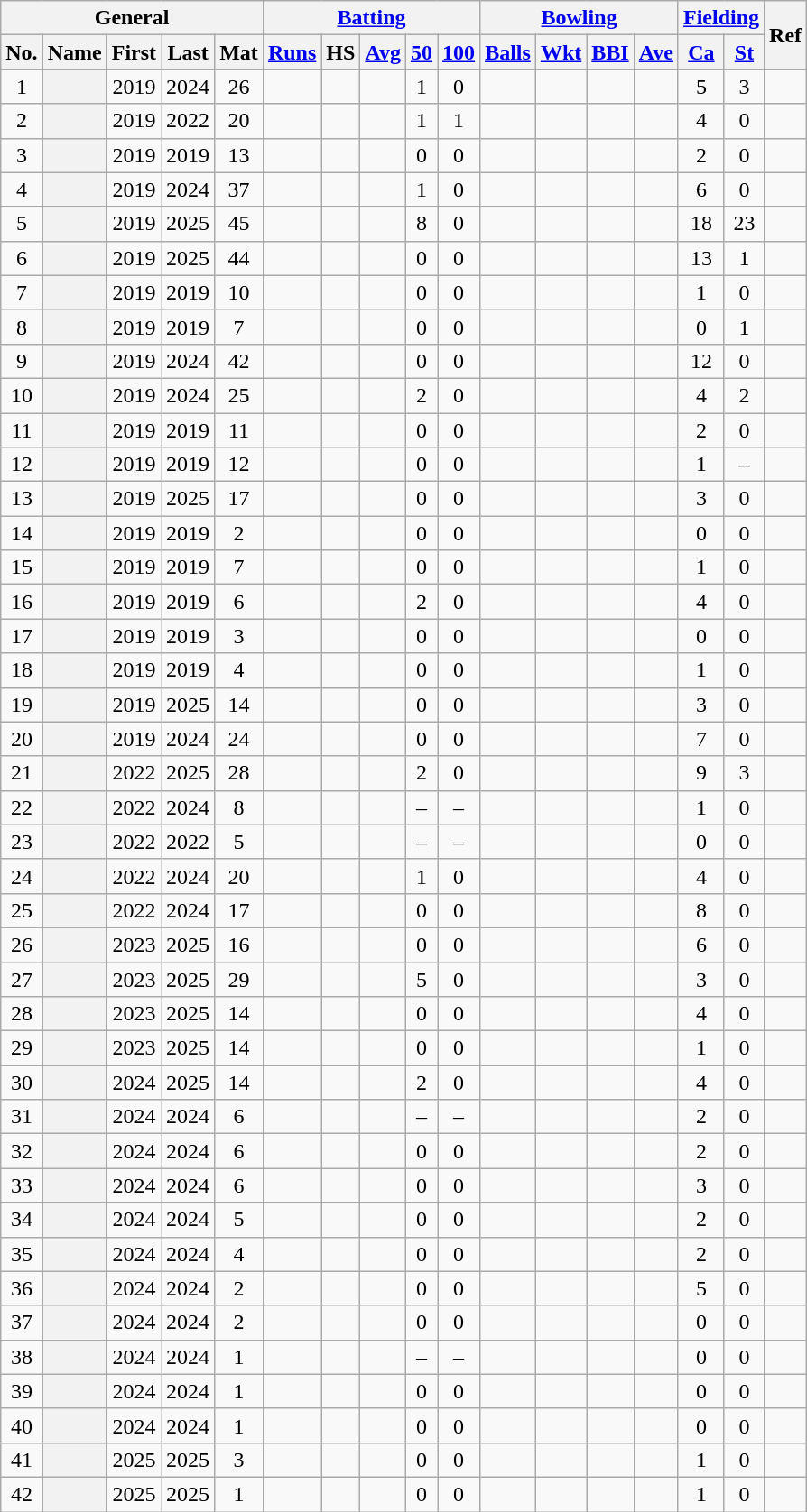<table class="wikitable plainrowheaders sortable">
<tr align="center">
<th scope="col" colspan=5 class="unsortable">General</th>
<th scope="col" colspan=5 class="unsortable"><a href='#'>Batting</a></th>
<th scope="col" colspan=4 class="unsortable"><a href='#'>Bowling</a></th>
<th scope="col" colspan=2 class="unsortable"><a href='#'>Fielding</a></th>
<th scope="col" rowspan=2 class="unsortable">Ref</th>
</tr>
<tr align="center">
<th scope="col">No.</th>
<th scope="col">Name</th>
<th scope="col">First</th>
<th scope="col">Last</th>
<th scope="col">Mat</th>
<th scope="col"><a href='#'>Runs</a></th>
<th scope="col">HS</th>
<th scope="col"><a href='#'>Avg</a></th>
<th scope="col"><a href='#'>50</a></th>
<th scope="col"><a href='#'>100</a></th>
<th scope="col"><a href='#'>Balls</a></th>
<th scope="col"><a href='#'>Wkt</a></th>
<th scope="col"><a href='#'>BBI</a></th>
<th scope="col"><a href='#'>Ave</a></th>
<th scope="col"><a href='#'>Ca</a></th>
<th scope="col"><a href='#'>St</a></th>
</tr>
<tr align="center">
<td>1</td>
<th scope="row"></th>
<td>2019</td>
<td>2024</td>
<td>26</td>
<td></td>
<td></td>
<td></td>
<td>1</td>
<td>0</td>
<td></td>
<td></td>
<td></td>
<td></td>
<td>5</td>
<td>3</td>
<td></td>
</tr>
<tr align="center">
<td>2</td>
<th scope="row"></th>
<td>2019</td>
<td>2022</td>
<td>20</td>
<td></td>
<td></td>
<td></td>
<td>1</td>
<td>1</td>
<td></td>
<td></td>
<td></td>
<td></td>
<td>4</td>
<td>0</td>
<td></td>
</tr>
<tr align="center">
<td>3</td>
<th scope="row"></th>
<td>2019</td>
<td>2019</td>
<td>13</td>
<td></td>
<td></td>
<td></td>
<td>0</td>
<td>0</td>
<td></td>
<td></td>
<td></td>
<td></td>
<td>2</td>
<td>0</td>
<td></td>
</tr>
<tr align="center">
<td>4</td>
<th scope="row"></th>
<td>2019</td>
<td>2024</td>
<td>37</td>
<td></td>
<td></td>
<td></td>
<td>1</td>
<td>0</td>
<td></td>
<td></td>
<td></td>
<td></td>
<td>6</td>
<td>0</td>
<td></td>
</tr>
<tr align="center">
<td>5</td>
<th scope="row"></th>
<td>2019</td>
<td>2025</td>
<td>45</td>
<td></td>
<td></td>
<td></td>
<td>8</td>
<td>0</td>
<td></td>
<td></td>
<td></td>
<td></td>
<td>18</td>
<td>23</td>
<td></td>
</tr>
<tr align="center">
<td>6</td>
<th scope="row"></th>
<td>2019</td>
<td>2025</td>
<td>44</td>
<td></td>
<td></td>
<td></td>
<td>0</td>
<td>0</td>
<td></td>
<td></td>
<td></td>
<td></td>
<td>13</td>
<td>1</td>
<td></td>
</tr>
<tr align="center">
<td>7</td>
<th scope="row"></th>
<td>2019</td>
<td>2019</td>
<td>10</td>
<td></td>
<td></td>
<td></td>
<td>0</td>
<td>0</td>
<td></td>
<td></td>
<td></td>
<td></td>
<td>1</td>
<td>0</td>
<td></td>
</tr>
<tr align="center">
<td>8</td>
<th scope="row"></th>
<td>2019</td>
<td>2019</td>
<td>7</td>
<td></td>
<td></td>
<td></td>
<td>0</td>
<td>0</td>
<td></td>
<td></td>
<td></td>
<td></td>
<td>0</td>
<td>1</td>
<td></td>
</tr>
<tr align="center">
<td>9</td>
<th scope="row"></th>
<td>2019</td>
<td>2024</td>
<td>42</td>
<td></td>
<td></td>
<td></td>
<td>0</td>
<td>0</td>
<td></td>
<td></td>
<td></td>
<td></td>
<td>12</td>
<td>0</td>
<td></td>
</tr>
<tr align="center">
<td>10</td>
<th scope="row"></th>
<td>2019</td>
<td>2024</td>
<td>25</td>
<td></td>
<td></td>
<td></td>
<td>2</td>
<td>0</td>
<td></td>
<td></td>
<td></td>
<td></td>
<td>4</td>
<td>2</td>
<td></td>
</tr>
<tr align="center">
<td>11</td>
<th scope="row"></th>
<td>2019</td>
<td>2019</td>
<td>11</td>
<td></td>
<td></td>
<td></td>
<td>0</td>
<td>0</td>
<td></td>
<td></td>
<td></td>
<td></td>
<td>2</td>
<td>0</td>
<td></td>
</tr>
<tr align="center">
<td>12</td>
<th scope="row"></th>
<td>2019</td>
<td>2019</td>
<td>12</td>
<td></td>
<td></td>
<td></td>
<td>0</td>
<td>0</td>
<td></td>
<td></td>
<td></td>
<td></td>
<td>1</td>
<td>–</td>
<td></td>
</tr>
<tr align="center">
<td>13</td>
<th scope="row"></th>
<td>2019</td>
<td>2025</td>
<td>17</td>
<td></td>
<td></td>
<td></td>
<td>0</td>
<td>0</td>
<td></td>
<td></td>
<td></td>
<td></td>
<td>3</td>
<td>0</td>
<td></td>
</tr>
<tr align="center">
<td>14</td>
<th scope="row"></th>
<td>2019</td>
<td>2019</td>
<td>2</td>
<td></td>
<td></td>
<td></td>
<td>0</td>
<td>0</td>
<td></td>
<td></td>
<td></td>
<td></td>
<td>0</td>
<td>0</td>
<td></td>
</tr>
<tr align="center">
<td>15</td>
<th scope="row"></th>
<td>2019</td>
<td>2019</td>
<td>7</td>
<td></td>
<td></td>
<td></td>
<td>0</td>
<td>0</td>
<td></td>
<td></td>
<td></td>
<td></td>
<td>1</td>
<td>0</td>
<td></td>
</tr>
<tr align="center">
<td>16</td>
<th scope="row"></th>
<td>2019</td>
<td>2019</td>
<td>6</td>
<td></td>
<td></td>
<td></td>
<td>2</td>
<td>0</td>
<td></td>
<td></td>
<td></td>
<td></td>
<td>4</td>
<td>0</td>
<td></td>
</tr>
<tr align="center">
<td>17</td>
<th scope="row"></th>
<td>2019</td>
<td>2019</td>
<td>3</td>
<td></td>
<td></td>
<td></td>
<td>0</td>
<td>0</td>
<td></td>
<td></td>
<td></td>
<td></td>
<td>0</td>
<td>0</td>
<td></td>
</tr>
<tr align="center">
<td>18</td>
<th scope="row"></th>
<td>2019</td>
<td>2019</td>
<td>4</td>
<td></td>
<td></td>
<td></td>
<td>0</td>
<td>0</td>
<td></td>
<td></td>
<td></td>
<td></td>
<td>1</td>
<td>0</td>
<td></td>
</tr>
<tr align="center">
<td>19</td>
<th scope="row"></th>
<td>2019</td>
<td>2025</td>
<td>14</td>
<td></td>
<td></td>
<td></td>
<td>0</td>
<td>0</td>
<td></td>
<td></td>
<td></td>
<td></td>
<td>3</td>
<td>0</td>
<td></td>
</tr>
<tr align="center">
<td>20</td>
<th scope="row"></th>
<td>2019</td>
<td>2024</td>
<td>24</td>
<td></td>
<td></td>
<td></td>
<td>0</td>
<td>0</td>
<td></td>
<td></td>
<td></td>
<td></td>
<td>7</td>
<td>0</td>
<td></td>
</tr>
<tr align="center">
<td>21</td>
<th scope="row"></th>
<td>2022</td>
<td>2025</td>
<td>28</td>
<td></td>
<td></td>
<td></td>
<td>2</td>
<td>0</td>
<td></td>
<td></td>
<td></td>
<td></td>
<td>9</td>
<td>3</td>
<td></td>
</tr>
<tr align="center">
<td>22</td>
<th scope="row"></th>
<td>2022</td>
<td>2024</td>
<td>8</td>
<td></td>
<td></td>
<td></td>
<td>–</td>
<td>–</td>
<td></td>
<td></td>
<td></td>
<td></td>
<td>1</td>
<td>0</td>
<td></td>
</tr>
<tr align="center">
<td>23</td>
<th scope="row"></th>
<td>2022</td>
<td>2022</td>
<td>5</td>
<td></td>
<td></td>
<td></td>
<td>–</td>
<td>–</td>
<td></td>
<td></td>
<td></td>
<td></td>
<td>0</td>
<td>0</td>
<td></td>
</tr>
<tr align="center">
<td>24</td>
<th scope="row"></th>
<td>2022</td>
<td>2024</td>
<td>20</td>
<td></td>
<td></td>
<td></td>
<td>1</td>
<td>0</td>
<td></td>
<td></td>
<td></td>
<td></td>
<td>4</td>
<td>0</td>
<td></td>
</tr>
<tr align="center">
<td>25</td>
<th scope="row"></th>
<td>2022</td>
<td>2024</td>
<td>17</td>
<td></td>
<td></td>
<td></td>
<td>0</td>
<td>0</td>
<td></td>
<td></td>
<td></td>
<td></td>
<td>8</td>
<td>0</td>
<td></td>
</tr>
<tr align="center">
<td>26</td>
<th scope="row"></th>
<td>2023</td>
<td>2025</td>
<td>16</td>
<td></td>
<td></td>
<td></td>
<td>0</td>
<td>0</td>
<td></td>
<td></td>
<td></td>
<td></td>
<td>6</td>
<td>0</td>
<td></td>
</tr>
<tr align="center">
<td>27</td>
<th scope="row"></th>
<td>2023</td>
<td>2025</td>
<td>29</td>
<td></td>
<td></td>
<td></td>
<td>5</td>
<td>0</td>
<td></td>
<td></td>
<td></td>
<td></td>
<td>3</td>
<td>0</td>
<td></td>
</tr>
<tr align="center">
<td>28</td>
<th scope="row"></th>
<td>2023</td>
<td>2025</td>
<td>14</td>
<td></td>
<td></td>
<td></td>
<td>0</td>
<td>0</td>
<td></td>
<td></td>
<td></td>
<td></td>
<td>4</td>
<td>0</td>
<td></td>
</tr>
<tr align="center">
<td>29</td>
<th scope="row"></th>
<td>2023</td>
<td>2025</td>
<td>14</td>
<td></td>
<td></td>
<td></td>
<td>0</td>
<td>0</td>
<td></td>
<td></td>
<td></td>
<td></td>
<td>1</td>
<td>0</td>
<td></td>
</tr>
<tr align="center">
<td>30</td>
<th scope="row"></th>
<td>2024</td>
<td>2025</td>
<td>14</td>
<td></td>
<td></td>
<td></td>
<td>2</td>
<td>0</td>
<td></td>
<td></td>
<td></td>
<td></td>
<td>4</td>
<td>0</td>
<td></td>
</tr>
<tr align="center">
<td>31</td>
<th scope="row"></th>
<td>2024</td>
<td>2024</td>
<td>6</td>
<td></td>
<td></td>
<td></td>
<td>–</td>
<td>–</td>
<td></td>
<td></td>
<td></td>
<td></td>
<td>2</td>
<td>0</td>
<td></td>
</tr>
<tr align="center">
<td>32</td>
<th scope="row"></th>
<td>2024</td>
<td>2024</td>
<td>6</td>
<td></td>
<td></td>
<td></td>
<td>0</td>
<td>0</td>
<td></td>
<td></td>
<td></td>
<td></td>
<td>2</td>
<td>0</td>
<td></td>
</tr>
<tr align="center">
<td>33</td>
<th scope="row"></th>
<td>2024</td>
<td>2024</td>
<td>6</td>
<td></td>
<td></td>
<td></td>
<td>0</td>
<td>0</td>
<td></td>
<td></td>
<td></td>
<td></td>
<td>3</td>
<td>0</td>
<td></td>
</tr>
<tr align="center">
<td>34</td>
<th scope="row"></th>
<td>2024</td>
<td>2024</td>
<td>5</td>
<td></td>
<td></td>
<td></td>
<td>0</td>
<td>0</td>
<td></td>
<td></td>
<td></td>
<td></td>
<td>2</td>
<td>0</td>
<td></td>
</tr>
<tr align="center">
<td>35</td>
<th scope="row"></th>
<td>2024</td>
<td>2024</td>
<td>4</td>
<td></td>
<td></td>
<td></td>
<td>0</td>
<td>0</td>
<td></td>
<td></td>
<td></td>
<td></td>
<td>2</td>
<td>0</td>
<td></td>
</tr>
<tr align="center">
<td>36</td>
<th scope="row"></th>
<td>2024</td>
<td>2024</td>
<td>2</td>
<td></td>
<td></td>
<td></td>
<td>0</td>
<td>0</td>
<td></td>
<td></td>
<td></td>
<td></td>
<td>5</td>
<td>0</td>
<td></td>
</tr>
<tr align="center">
<td>37</td>
<th scope="row"></th>
<td>2024</td>
<td>2024</td>
<td>2</td>
<td></td>
<td></td>
<td></td>
<td>0</td>
<td>0</td>
<td></td>
<td></td>
<td></td>
<td></td>
<td>0</td>
<td>0</td>
<td></td>
</tr>
<tr align="center">
<td>38</td>
<th scope="row"></th>
<td>2024</td>
<td>2024</td>
<td>1</td>
<td></td>
<td></td>
<td></td>
<td>–</td>
<td>–</td>
<td></td>
<td></td>
<td></td>
<td></td>
<td>0</td>
<td>0</td>
<td></td>
</tr>
<tr align="center">
<td>39</td>
<th scope="row"></th>
<td>2024</td>
<td>2024</td>
<td>1</td>
<td></td>
<td></td>
<td></td>
<td>0</td>
<td>0</td>
<td></td>
<td></td>
<td></td>
<td></td>
<td>0</td>
<td>0</td>
<td></td>
</tr>
<tr align="center">
<td>40</td>
<th scope="row"></th>
<td>2024</td>
<td>2024</td>
<td>1</td>
<td></td>
<td></td>
<td></td>
<td>0</td>
<td>0</td>
<td></td>
<td></td>
<td></td>
<td></td>
<td>0</td>
<td>0</td>
<td></td>
</tr>
<tr align="center">
<td>41</td>
<th scope="row"></th>
<td>2025</td>
<td>2025</td>
<td>3</td>
<td></td>
<td></td>
<td></td>
<td>0</td>
<td>0</td>
<td></td>
<td></td>
<td></td>
<td></td>
<td>1</td>
<td>0</td>
<td></td>
</tr>
<tr align="center">
<td>42</td>
<th scope="row"></th>
<td>2025</td>
<td>2025</td>
<td>1</td>
<td></td>
<td></td>
<td></td>
<td>0</td>
<td>0</td>
<td></td>
<td></td>
<td></td>
<td></td>
<td>1</td>
<td>0</td>
<td></td>
</tr>
</table>
